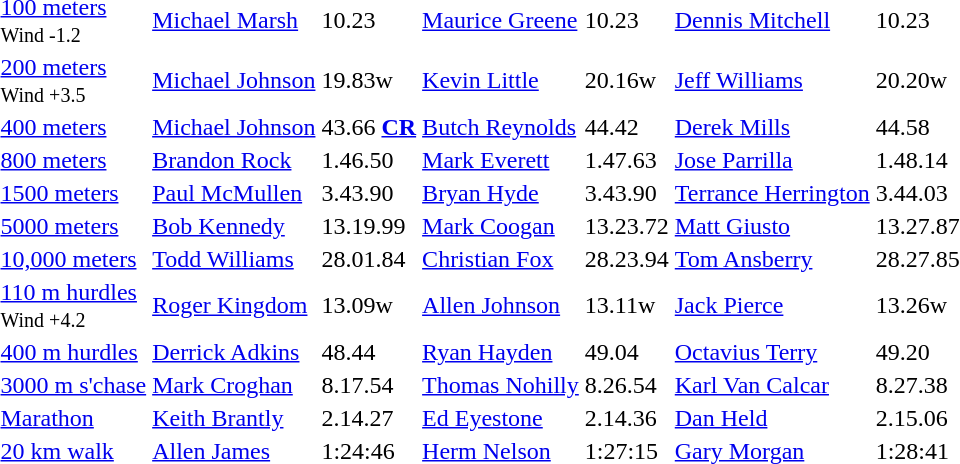<table>
<tr>
<td><a href='#'>100 meters</a>  <br><small>Wind -1.2</small></td>
<td><a href='#'>Michael Marsh</a></td>
<td>10.23</td>
<td><a href='#'>Maurice Greene</a></td>
<td>10.23</td>
<td><a href='#'>Dennis Mitchell</a></td>
<td>10.23</td>
</tr>
<tr>
<td><a href='#'>200 meters</a><br><small>Wind +3.5</small></td>
<td><a href='#'>Michael Johnson</a></td>
<td>19.83w</td>
<td><a href='#'>Kevin Little</a></td>
<td>20.16w</td>
<td><a href='#'>Jeff Williams</a></td>
<td>20.20w</td>
</tr>
<tr>
<td><a href='#'>400 meters</a></td>
<td><a href='#'>Michael Johnson</a></td>
<td>43.66 <strong><a href='#'>CR</a></strong></td>
<td><a href='#'>Butch Reynolds</a></td>
<td>44.42</td>
<td><a href='#'>Derek Mills</a></td>
<td>44.58</td>
</tr>
<tr>
<td><a href='#'>800 meters</a></td>
<td><a href='#'>Brandon Rock</a></td>
<td>1.46.50</td>
<td><a href='#'>Mark Everett</a></td>
<td>1.47.63</td>
<td><a href='#'>Jose Parrilla</a></td>
<td>1.48.14</td>
</tr>
<tr>
<td><a href='#'>1500 meters</a></td>
<td><a href='#'>Paul McMullen</a></td>
<td>3.43.90</td>
<td><a href='#'>Bryan Hyde</a></td>
<td>3.43.90</td>
<td><a href='#'>Terrance Herrington</a></td>
<td>3.44.03</td>
</tr>
<tr>
<td><a href='#'>5000 meters</a></td>
<td><a href='#'>Bob Kennedy</a></td>
<td>13.19.99</td>
<td><a href='#'>Mark Coogan</a></td>
<td>13.23.72</td>
<td><a href='#'>Matt Giusto</a></td>
<td>13.27.87</td>
</tr>
<tr>
<td><a href='#'>10,000 meters</a></td>
<td><a href='#'>Todd Williams</a></td>
<td>28.01.84</td>
<td><a href='#'>Christian Fox</a></td>
<td>28.23.94</td>
<td><a href='#'>Tom Ansberry</a></td>
<td>28.27.85</td>
</tr>
<tr>
<td><a href='#'>110 m hurdles</a> <br><small>Wind +4.2</small></td>
<td><a href='#'>Roger Kingdom</a></td>
<td>13.09w</td>
<td><a href='#'>Allen Johnson</a></td>
<td>13.11w</td>
<td><a href='#'>Jack Pierce</a></td>
<td>13.26w</td>
</tr>
<tr>
<td><a href='#'>400 m hurdles</a></td>
<td><a href='#'>Derrick Adkins</a></td>
<td>48.44</td>
<td><a href='#'>Ryan Hayden</a></td>
<td>49.04</td>
<td><a href='#'>Octavius Terry</a></td>
<td>49.20</td>
</tr>
<tr>
<td><a href='#'>3000 m s'chase</a></td>
<td><a href='#'>Mark Croghan</a></td>
<td>8.17.54</td>
<td><a href='#'>Thomas Nohilly</a></td>
<td>8.26.54</td>
<td><a href='#'>Karl Van Calcar</a></td>
<td>8.27.38</td>
</tr>
<tr>
<td><a href='#'>Marathon</a></td>
<td><a href='#'>Keith Brantly</a></td>
<td>2.14.27</td>
<td><a href='#'>Ed Eyestone</a></td>
<td>2.14.36</td>
<td><a href='#'>Dan Held</a></td>
<td>2.15.06</td>
</tr>
<tr>
<td><a href='#'>20 km walk</a></td>
<td><a href='#'>Allen James</a></td>
<td>1:24:46</td>
<td><a href='#'>Herm Nelson</a></td>
<td>1:27:15</td>
<td><a href='#'>Gary Morgan</a></td>
<td>1:28:41</td>
</tr>
</table>
